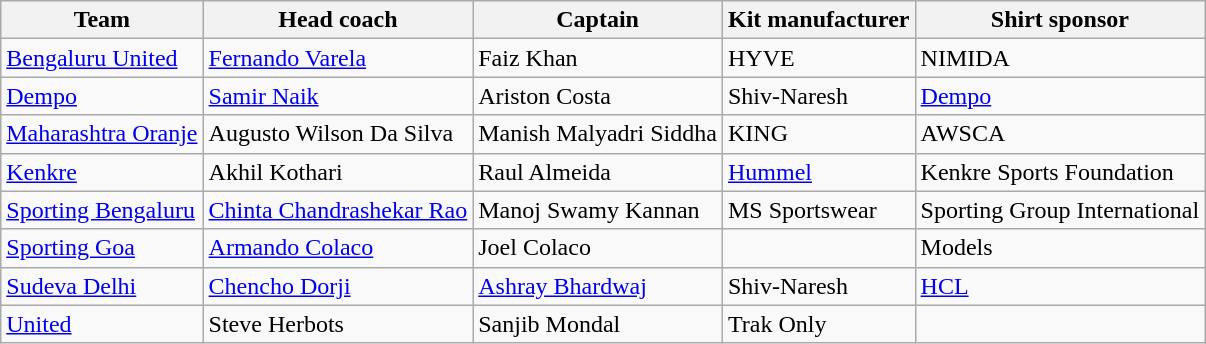<table class="wikitable sortable">
<tr>
<th scope="col">Team</th>
<th scope="col">Head coach</th>
<th scope="col">Captain</th>
<th scope="col" class="unsortable">Kit manufacturer</th>
<th scope="col" class="unsortable">Shirt sponsor</th>
</tr>
<tr>
<td><a href='#'>Bengaluru United</a></td>
<td> <a href='#'>Fernando Varela</a></td>
<td> Faiz Khan</td>
<td> HYVE</td>
<td>NIMIDA</td>
</tr>
<tr>
<td><a href='#'>Dempo</a></td>
<td> <a href='#'>Samir Naik</a></td>
<td> Ariston Costa</td>
<td> Shiv-Naresh</td>
<td><a href='#'>Dempo</a></td>
</tr>
<tr>
<td><a href='#'>Maharashtra Oranje</a></td>
<td> Augusto Wilson Da Silva</td>
<td> Manish Malyadri Siddha</td>
<td> KING</td>
<td>AWSCA</td>
</tr>
<tr>
<td><a href='#'>Kenkre</a></td>
<td> Akhil Kothari</td>
<td> Raul Almeida</td>
<td> <a href='#'>Hummel</a></td>
<td>Kenkre Sports Foundation</td>
</tr>
<tr>
<td><a href='#'>Sporting Bengaluru</a></td>
<td> <a href='#'>Chinta Chandrashekar Rao</a></td>
<td> Manoj Swamy Kannan</td>
<td> MS Sportswear</td>
<td>Sporting Group International</td>
</tr>
<tr>
<td><a href='#'>Sporting Goa</a></td>
<td> <a href='#'>Armando Colaco</a></td>
<td> Joel Colaco</td>
<td></td>
<td>Models</td>
</tr>
<tr>
<td><a href='#'>Sudeva Delhi</a></td>
<td> <a href='#'>Chencho Dorji</a></td>
<td> <a href='#'>Ashray Bhardwaj</a></td>
<td> Shiv-Naresh</td>
<td><a href='#'>HCL</a></td>
</tr>
<tr>
<td><a href='#'>United</a></td>
<td> Steve Herbots</td>
<td> Sanjib Mondal</td>
<td> Trak Only</td>
<td></td>
</tr>
</table>
